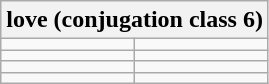<table class='wikitable'>
<tr>
<th colspan='2'>love (conjugation class 6)</th>
</tr>
<tr>
<td></td>
<td></td>
</tr>
<tr>
<td></td>
<td></td>
</tr>
<tr>
<td></td>
<td></td>
</tr>
<tr>
<td></td>
<td></td>
</tr>
</table>
